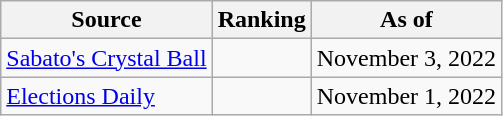<table class="wikitable" style="text-align:center">
<tr>
<th>Source</th>
<th>Ranking</th>
<th>As of</th>
</tr>
<tr>
<td align=left><a href='#'>Sabato's Crystal Ball</a></td>
<td></td>
<td>November 3, 2022</td>
</tr>
<tr>
<td align="left"><a href='#'>Elections Daily</a></td>
<td></td>
<td>November 1, 2022</td>
</tr>
</table>
